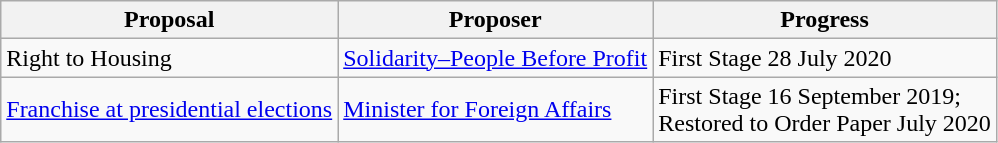<table class="wikitable">
<tr>
<th>Proposal</th>
<th>Proposer</th>
<th>Progress</th>
</tr>
<tr>
<td>Right to Housing</td>
<td><a href='#'>Solidarity–People Before Profit</a></td>
<td>First Stage 28 July 2020</td>
</tr>
<tr>
<td><a href='#'>Franchise at presidential elections</a></td>
<td><a href='#'>Minister for Foreign Affairs</a></td>
<td>First Stage 16 September 2019;<br>Restored to Order Paper July 2020</td>
</tr>
</table>
